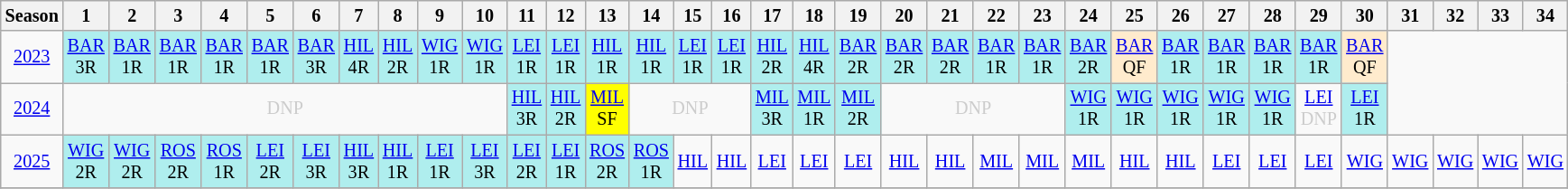<table class="wikitable" style="width:28%; margin:0; font-size:84%">
<tr>
<th>Season</th>
<th>1</th>
<th>2</th>
<th>3</th>
<th>4</th>
<th>5</th>
<th>6</th>
<th>7</th>
<th>8</th>
<th>9</th>
<th>10</th>
<th>11</th>
<th>12</th>
<th>13</th>
<th>14</th>
<th>15</th>
<th>16</th>
<th>17</th>
<th>18</th>
<th>19</th>
<th>20</th>
<th>21</th>
<th>22</th>
<th>23</th>
<th>24</th>
<th>25</th>
<th>26</th>
<th>27</th>
<th>28</th>
<th>29</th>
<th>30</th>
<th>31</th>
<th>32</th>
<th>33</th>
<th>34</th>
</tr>
<tr>
<td style="text-align:center;"background:#efefef;"><a href='#'>2023</a></td>
<td style="text-align:center; background:#afeeee;"><a href='#'>BAR</a><br>3R</td>
<td style="text-align:center; background:#afeeee;"><a href='#'>BAR</a><br>1R</td>
<td style="text-align:center; background:#afeeee;"><a href='#'>BAR</a><br>1R</td>
<td style="text-align:center; background:#afeeee;"><a href='#'>BAR</a><br>1R</td>
<td style="text-align:center; background:#afeeee;"><a href='#'>BAR</a><br>1R</td>
<td style="text-align:center; background:#afeeee;"><a href='#'>BAR</a><br>3R</td>
<td style="text-align:center; background:#afeeee;"><a href='#'>HIL</a><br>4R</td>
<td style="text-align:center; background:#afeeee;"><a href='#'>HIL</a><br>2R</td>
<td style="text-align:center; background:#afeeee;"><a href='#'>WIG</a><br>1R</td>
<td style="text-align:center; background:#afeeee;"><a href='#'>WIG</a><br>1R</td>
<td style="text-align:center; background:#afeeee;"><a href='#'>LEI</a><br>1R</td>
<td style="text-align:center; background:#afeeee;"><a href='#'>LEI</a><br>1R</td>
<td style="text-align:center; background:#afeeee;"><a href='#'>HIL</a><br>1R</td>
<td style="text-align:center; background:#afeeee;"><a href='#'>HIL</a><br>1R</td>
<td style="text-align:center; background:#afeeee;"><a href='#'>LEI</a><br>1R</td>
<td style="text-align:center; background:#afeeee;"><a href='#'>LEI</a><br>1R</td>
<td style="text-align:center; background:#afeeee;"><a href='#'>HIL</a><br>2R</td>
<td style="text-align:center; background:#afeeee;"><a href='#'>HIL</a><br>4R</td>
<td style="text-align:center; background:#afeeee;"><a href='#'>BAR</a><br>2R</td>
<td style="text-align:center; background:#afeeee;"><a href='#'>BAR</a><br>2R</td>
<td style="text-align:center; background:#afeeee;"><a href='#'>BAR</a><br>2R</td>
<td style="text-align:center; background:#afeeee;"><a href='#'>BAR</a><br>1R</td>
<td style="text-align:center; background:#afeeee;"><a href='#'>BAR</a><br>1R</td>
<td style="text-align:center; background:#afeeee;"><a href='#'>BAR</a><br>2R</td>
<td style="text-align:center; background:#ffebcd;"><a href='#'>BAR</a><br>QF</td>
<td style="text-align:center; background:#afeeee;"><a href='#'>BAR</a><br>1R</td>
<td style="text-align:center; background:#afeeee;"><a href='#'>BAR</a><br>1R</td>
<td style="text-align:center; background:#afeeee;"><a href='#'>BAR</a><br>1R</td>
<td style="text-align:center; background:#afeeee;"><a href='#'>BAR</a><br>1R</td>
<td style="text-align:center; background:#ffebcd"><a href='#'>BAR</a><br>QF</td>
</tr>
<tr>
<td style="text-align:center;"background:#efefef;"><a href='#'>2024</a></td>
<td colspan="10" style="text-align:center; color:#ccc;">DNP</td>
<td style="text-align:center; background:#afeeee;"><a href='#'>HIL</a><br>3R</td>
<td style="text-align:center; background:#afeeee;"><a href='#'>HIL</a><br>2R</td>
<td style="text-align:center; background:yellow;"><a href='#'>MIL</a><br>SF</td>
<td colspan="3" style="text-align:center; color:#ccc;">DNP</td>
<td style="text-align:center; background:#afeeee;"><a href='#'>MIL</a><br>3R</td>
<td style="text-align:center; background:#afeeee;"><a href='#'>MIL</a><br>1R</td>
<td style="text-align:center; background:#afeeee;"><a href='#'>MIL</a><br>2R</td>
<td colspan="4" style="text-align:center; color:#ccc;">DNP</td>
<td style="text-align:center; background:#afeeee;"><a href='#'>WIG</a><br>1R</td>
<td style="text-align:center; background:#afeeee;"><a href='#'>WIG</a><br>1R</td>
<td style="text-align:center; background:#afeeee;"><a href='#'>WIG</a><br>1R</td>
<td style="text-align:center; background:#afeeee;"><a href='#'>WIG</a><br>1R</td>
<td style="text-align:center; background:#afeeee;"><a href='#'>WIG</a><br>1R</td>
<td style="text-align:center; color:#ccc;"><a href='#'>LEI</a><br>DNP</td>
<td style="text-align:center; background:#afeeee;"><a href='#'>LEI</a><br>1R</td>
</tr>
<tr>
<td style="text-align:center;"background:#efefef;"><a href='#'>2025</a></td>
<td style="text-align:center; background:#afeeee;"><a href='#'>WIG</a><br>2R</td>
<td style="text-align:center; background:#afeeee;"><a href='#'>WIG</a><br>2R</td>
<td style="text-align:center; background:#afeeee;"><a href='#'>ROS</a><br>2R</td>
<td style="text-align:center; background:#afeeee;"><a href='#'>ROS</a><br>1R</td>
<td style="text-align:center; background:#afeeee;"><a href='#'>LEI</a><br>2R</td>
<td style="text-align:center; background:#afeeee;"><a href='#'>LEI</a><br>3R</td>
<td style="text-align:center; background:#afeeee;"><a href='#'>HIL</a><br>3R</td>
<td style="text-align:center; background:#afeeee;"><a href='#'>HIL</a><br>1R</td>
<td style="text-align:center; background:#afeeee;"><a href='#'>LEI</a><br>1R</td>
<td style="text-align:center; background:#afeeee;"><a href='#'>LEI</a><br>3R</td>
<td style="text-align:center; background:#afeeee;"><a href='#'>LEI</a><br>2R</td>
<td style="text-align:center; background:#afeeee;"><a href='#'>LEI</a><br>1R</td>
<td style="text-align:center; background:#afeeee;"><a href='#'>ROS</a><br>2R</td>
<td style="text-align:center; background:#afeeee;"><a href='#'>ROS</a><br>1R</td>
<td style="text-align:center; background:#;"><a href='#'>HIL</a><br></td>
<td style="text-align:center; background:#;"><a href='#'>HIL</a><br></td>
<td style="text-align:center; background:#;"><a href='#'>LEI</a><br></td>
<td style="text-align:center; background:#;"><a href='#'>LEI</a><br></td>
<td style="text-align:center; background:#;"><a href='#'>LEI</a><br></td>
<td style="text-align:center; background:#;"><a href='#'>HIL</a><br></td>
<td style="text-align:center; background:#;"><a href='#'>HIL</a><br></td>
<td style="text-align:center; background:#;"><a href='#'>MIL</a><br></td>
<td style="text-align:center; background:#;"><a href='#'>MIL</a><br></td>
<td style="text-align:center; background:#;"><a href='#'>MIL</a><br></td>
<td style="text-align:center; background:#;"><a href='#'>HIL</a><br></td>
<td style="text-align:center; background:#;"><a href='#'>HIL</a><br></td>
<td style="text-align:center; background:#;"><a href='#'>LEI</a><br></td>
<td style="text-align:center; background:#;"><a href='#'>LEI</a><br></td>
<td style="text-align:center; background:#;"><a href='#'>LEI</a><br></td>
<td style="text-align:center; background:#;"><a href='#'>WIG</a><br></td>
<td style="text-align:center; background:#;"><a href='#'>WIG</a><br></td>
<td style="text-align:center; background:#;"><a href='#'>WIG</a><br></td>
<td style="text-align:center; background:#;"><a href='#'>WIG</a><br></td>
<td style="text-align:center; background:#;"><a href='#'>WIG</a><br></td>
</tr>
<tr>
</tr>
</table>
